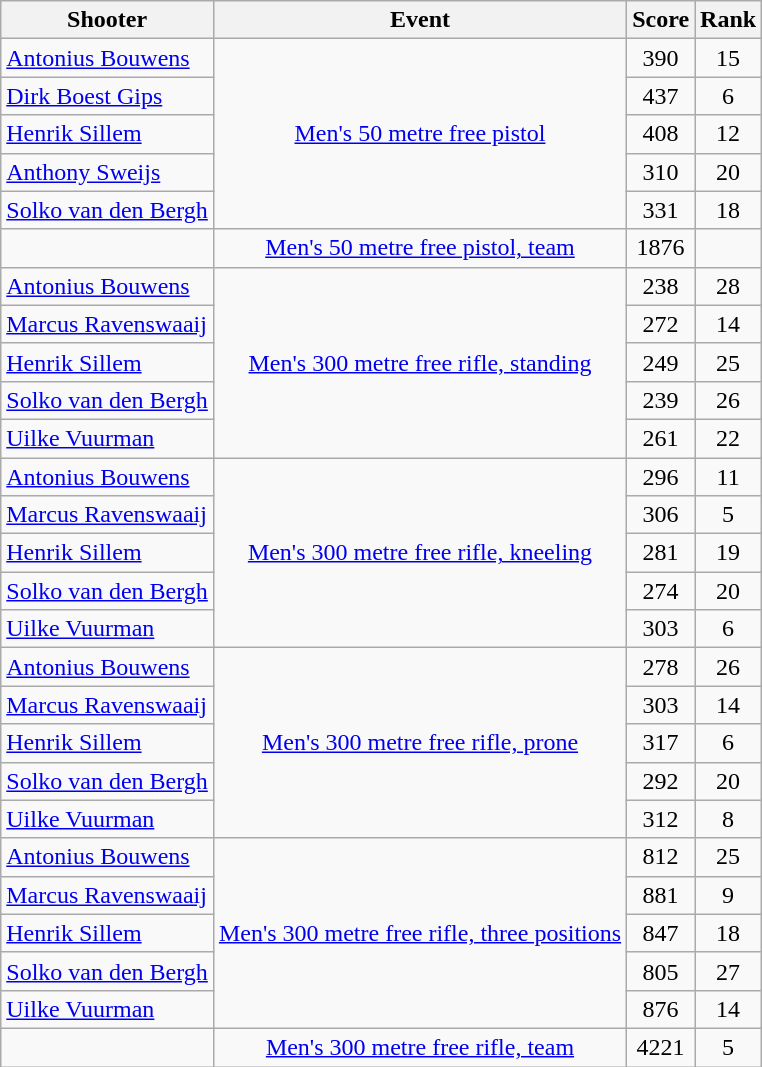<table class=wikitable>
<tr>
<th>Shooter</th>
<th>Event</th>
<th>Score</th>
<th>Rank</th>
</tr>
<tr align=center>
<td align=left><a href='#'>Antonius Bouwens</a></td>
<td rowspan=5><a href='#'>Men's 50 metre free pistol</a></td>
<td>390</td>
<td>15</td>
</tr>
<tr align=center>
<td align=left><a href='#'>Dirk Boest Gips</a></td>
<td>437</td>
<td>6</td>
</tr>
<tr align=center>
<td align=left><a href='#'>Henrik Sillem</a></td>
<td>408</td>
<td>12</td>
</tr>
<tr align=center>
<td align=left><a href='#'>Anthony Sweijs</a></td>
<td>310</td>
<td>20</td>
</tr>
<tr align=center>
<td align=left><a href='#'>Solko van den Bergh</a></td>
<td>331</td>
<td>18</td>
</tr>
<tr align=center>
<td align=left><strong></strong></td>
<td><a href='#'>Men's 50 metre free pistol, team</a></td>
<td>1876</td>
<td></td>
</tr>
<tr align=center>
<td align=left><a href='#'>Antonius Bouwens</a></td>
<td rowspan=5><a href='#'>Men's 300 metre free rifle, standing</a></td>
<td>238</td>
<td>28</td>
</tr>
<tr align=center>
<td align=left><a href='#'>Marcus Ravenswaaij</a></td>
<td>272</td>
<td>14</td>
</tr>
<tr align=center>
<td align=left><a href='#'>Henrik Sillem</a></td>
<td>249</td>
<td>25</td>
</tr>
<tr align=center>
<td align=left><a href='#'>Solko van den Bergh</a></td>
<td>239</td>
<td>26</td>
</tr>
<tr align=center>
<td align=left><a href='#'>Uilke Vuurman</a></td>
<td>261</td>
<td>22</td>
</tr>
<tr align=center>
<td align=left><a href='#'>Antonius Bouwens</a></td>
<td rowspan=5><a href='#'>Men's 300 metre free rifle, kneeling</a></td>
<td>296</td>
<td>11</td>
</tr>
<tr align=center>
<td align=left><a href='#'>Marcus Ravenswaaij</a></td>
<td>306</td>
<td>5</td>
</tr>
<tr align=center>
<td align=left><a href='#'>Henrik Sillem</a></td>
<td>281</td>
<td>19</td>
</tr>
<tr align=center>
<td align=left><a href='#'>Solko van den Bergh</a></td>
<td>274</td>
<td>20</td>
</tr>
<tr align=center>
<td align=left><a href='#'>Uilke Vuurman</a></td>
<td>303</td>
<td>6</td>
</tr>
<tr align=center>
<td align=left><a href='#'>Antonius Bouwens</a></td>
<td rowspan=5><a href='#'>Men's 300 metre free rifle, prone</a></td>
<td>278</td>
<td>26</td>
</tr>
<tr align=center>
<td align=left><a href='#'>Marcus Ravenswaaij</a></td>
<td>303</td>
<td>14</td>
</tr>
<tr align=center>
<td align=left><a href='#'>Henrik Sillem</a></td>
<td>317</td>
<td>6</td>
</tr>
<tr align=center>
<td align=left><a href='#'>Solko van den Bergh</a></td>
<td>292</td>
<td>20</td>
</tr>
<tr align=center>
<td align=left><a href='#'>Uilke Vuurman</a></td>
<td>312</td>
<td>8</td>
</tr>
<tr align=center>
<td align=left><a href='#'>Antonius Bouwens</a></td>
<td rowspan=5><a href='#'>Men's 300 metre free rifle, three positions</a></td>
<td>812</td>
<td>25</td>
</tr>
<tr align=center>
<td align=left><a href='#'>Marcus Ravenswaaij</a></td>
<td>881</td>
<td>9</td>
</tr>
<tr align=center>
<td align=left><a href='#'>Henrik Sillem</a></td>
<td>847</td>
<td>18</td>
</tr>
<tr align=center>
<td align=left><a href='#'>Solko van den Bergh</a></td>
<td>805</td>
<td>27</td>
</tr>
<tr align=center>
<td align=left><a href='#'>Uilke Vuurman</a></td>
<td>876</td>
<td>14</td>
</tr>
<tr align=center>
<td align=left></td>
<td><a href='#'>Men's 300 metre free rifle, team</a></td>
<td>4221</td>
<td>5</td>
</tr>
</table>
